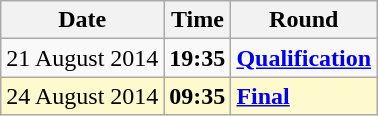<table class="wikitable">
<tr>
<th>Date</th>
<th>Time</th>
<th>Round</th>
</tr>
<tr>
<td>21 August 2014</td>
<td><strong>19:35</strong></td>
<td><strong><a href='#'>Qualification</a></strong></td>
</tr>
<tr style=background:lemonchiffon>
<td>24 August 2014</td>
<td><strong>09:35</strong></td>
<td><strong><a href='#'>Final</a></strong></td>
</tr>
</table>
